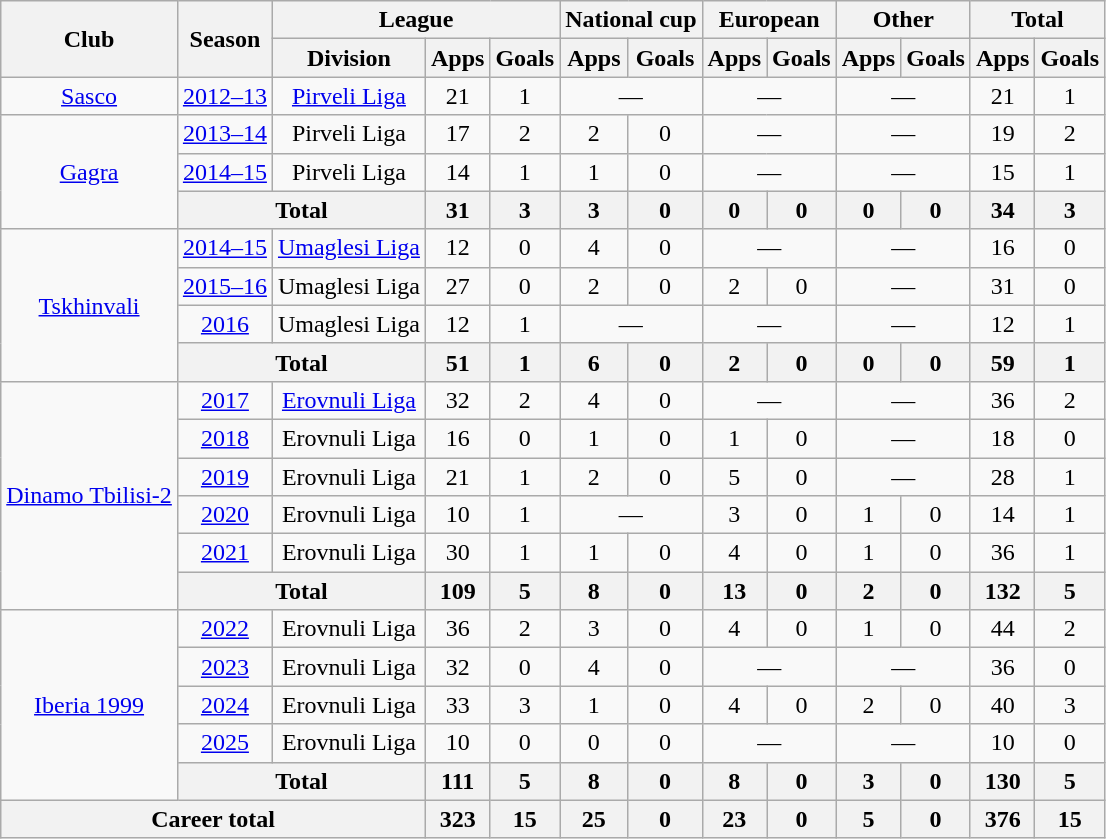<table class="wikitable" style="text-align:center">
<tr>
<th rowspan="2">Club</th>
<th rowspan="2">Season</th>
<th colspan="3">League</th>
<th colspan="2">National cup</th>
<th colspan="2">European</th>
<th colspan="2">Other</th>
<th colspan="2">Total</th>
</tr>
<tr>
<th>Division</th>
<th>Apps</th>
<th>Goals</th>
<th>Apps</th>
<th>Goals</th>
<th>Apps</th>
<th>Goals</th>
<th>Apps</th>
<th>Goals</th>
<th>Apps</th>
<th>Goals</th>
</tr>
<tr>
<td><a href='#'>Sasco</a></td>
<td><a href='#'>2012–13</a></td>
<td><a href='#'>Pirveli Liga</a></td>
<td>21</td>
<td>1</td>
<td colspan="2">—</td>
<td colspan="2">—</td>
<td colspan="2">—</td>
<td>21</td>
<td>1</td>
</tr>
<tr>
<td rowspan="3"><a href='#'>Gagra</a></td>
<td><a href='#'>2013–14</a></td>
<td>Pirveli Liga</td>
<td>17</td>
<td>2</td>
<td>2</td>
<td>0</td>
<td colspan="2">—</td>
<td colspan="2">—</td>
<td>19</td>
<td>2</td>
</tr>
<tr>
<td><a href='#'>2014–15</a></td>
<td>Pirveli Liga</td>
<td>14</td>
<td>1</td>
<td>1</td>
<td>0</td>
<td colspan="2">—</td>
<td colspan="2">—</td>
<td>15</td>
<td>1</td>
</tr>
<tr>
<th colspan="2">Total</th>
<th>31</th>
<th>3</th>
<th>3</th>
<th>0</th>
<th>0</th>
<th>0</th>
<th>0</th>
<th>0</th>
<th>34</th>
<th>3</th>
</tr>
<tr>
<td rowspan="4"><a href='#'>Tskhinvali</a></td>
<td><a href='#'>2014–15</a></td>
<td><a href='#'>Umaglesi Liga</a></td>
<td>12</td>
<td>0</td>
<td>4</td>
<td>0</td>
<td colspan="2">—</td>
<td colspan="2">—</td>
<td>16</td>
<td>0</td>
</tr>
<tr>
<td><a href='#'>2015–16</a></td>
<td>Umaglesi Liga</td>
<td>27</td>
<td>0</td>
<td>2</td>
<td>0</td>
<td>2</td>
<td>0</td>
<td colspan="2">—</td>
<td>31</td>
<td>0</td>
</tr>
<tr>
<td><a href='#'>2016</a></td>
<td>Umaglesi Liga</td>
<td>12</td>
<td>1</td>
<td colspan="2">—</td>
<td colspan="2">—</td>
<td colspan="2">—</td>
<td>12</td>
<td>1</td>
</tr>
<tr>
<th colspan="2">Total</th>
<th>51</th>
<th>1</th>
<th>6</th>
<th>0</th>
<th>2</th>
<th>0</th>
<th>0</th>
<th>0</th>
<th>59</th>
<th>1</th>
</tr>
<tr>
<td rowspan="6"><a href='#'>Dinamo Tbilisi-2</a></td>
<td><a href='#'>2017</a></td>
<td><a href='#'>Erovnuli Liga</a></td>
<td>32</td>
<td>2</td>
<td>4</td>
<td>0</td>
<td colspan="2">—</td>
<td colspan="2">—</td>
<td>36</td>
<td>2</td>
</tr>
<tr>
<td><a href='#'>2018</a></td>
<td>Erovnuli Liga</td>
<td>16</td>
<td>0</td>
<td>1</td>
<td>0</td>
<td>1</td>
<td>0</td>
<td colspan="2">—</td>
<td>18</td>
<td>0</td>
</tr>
<tr>
<td><a href='#'>2019</a></td>
<td>Erovnuli Liga</td>
<td>21</td>
<td>1</td>
<td>2</td>
<td>0</td>
<td>5</td>
<td>0</td>
<td colspan="2">—</td>
<td>28</td>
<td>1</td>
</tr>
<tr>
<td><a href='#'>2020</a></td>
<td>Erovnuli Liga</td>
<td>10</td>
<td>1</td>
<td colspan="2">—</td>
<td>3</td>
<td>0</td>
<td>1</td>
<td>0</td>
<td>14</td>
<td>1</td>
</tr>
<tr>
<td><a href='#'>2021</a></td>
<td>Erovnuli Liga</td>
<td>30</td>
<td>1</td>
<td>1</td>
<td>0</td>
<td>4</td>
<td>0</td>
<td>1</td>
<td>0</td>
<td>36</td>
<td>1</td>
</tr>
<tr>
<th colspan="2">Total</th>
<th>109</th>
<th>5</th>
<th>8</th>
<th>0</th>
<th>13</th>
<th>0</th>
<th>2</th>
<th>0</th>
<th>132</th>
<th>5</th>
</tr>
<tr>
<td rowspan="5"><a href='#'>Iberia 1999</a></td>
<td><a href='#'>2022</a></td>
<td>Erovnuli Liga</td>
<td>36</td>
<td>2</td>
<td>3</td>
<td>0</td>
<td>4</td>
<td>0</td>
<td>1</td>
<td>0</td>
<td>44</td>
<td>2</td>
</tr>
<tr>
<td><a href='#'>2023</a></td>
<td>Erovnuli Liga</td>
<td>32</td>
<td>0</td>
<td>4</td>
<td>0</td>
<td colspan="2">—</td>
<td colspan="2">—</td>
<td>36</td>
<td>0</td>
</tr>
<tr>
<td><a href='#'>2024</a></td>
<td>Erovnuli Liga</td>
<td>33</td>
<td>3</td>
<td>1</td>
<td>0</td>
<td>4</td>
<td>0</td>
<td>2</td>
<td>0</td>
<td>40</td>
<td>3</td>
</tr>
<tr>
<td><a href='#'>2025</a></td>
<td>Erovnuli Liga</td>
<td>10</td>
<td>0</td>
<td>0</td>
<td>0</td>
<td colspan="2">—</td>
<td colspan="2">—</td>
<td>10</td>
<td>0</td>
</tr>
<tr>
<th colspan="2">Total</th>
<th>111</th>
<th>5</th>
<th>8</th>
<th>0</th>
<th>8</th>
<th>0</th>
<th>3</th>
<th>0</th>
<th>130</th>
<th>5</th>
</tr>
<tr>
<th colspan="3">Career total</th>
<th>323</th>
<th>15</th>
<th>25</th>
<th>0</th>
<th>23</th>
<th>0</th>
<th>5</th>
<th>0</th>
<th>376</th>
<th>15</th>
</tr>
</table>
